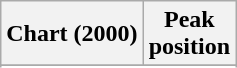<table class="wikitable sortable">
<tr>
<th align="left">Chart (2000)</th>
<th align="center">Peak<br>position</th>
</tr>
<tr>
</tr>
<tr>
</tr>
<tr>
</tr>
</table>
